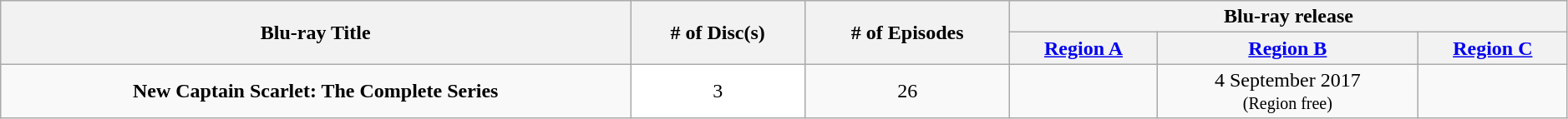<table class="wikitable" width="99%" style="left: 0 auto; text-align: center;">
<tr>
<th colspan="1" rowspan="2">Blu-ray Title</th>
<th rowspan="2"># of Disc(s)</th>
<th rowspan="2"># of Episodes</th>
<th colspan="3">Blu-ray release</th>
</tr>
<tr>
<th><a href='#'>Region A</a></th>
<th><a href='#'>Region B</a></th>
<th><a href='#'>Region C</a></th>
</tr>
<tr>
<td><strong>New Captain Scarlet: The Complete Series</strong></td>
<td bgcolor="White">3</td>
<td>26</td>
<td></td>
<td>4 September 2017 <br><small>(Region free)</small></td>
<td></td>
</tr>
</table>
